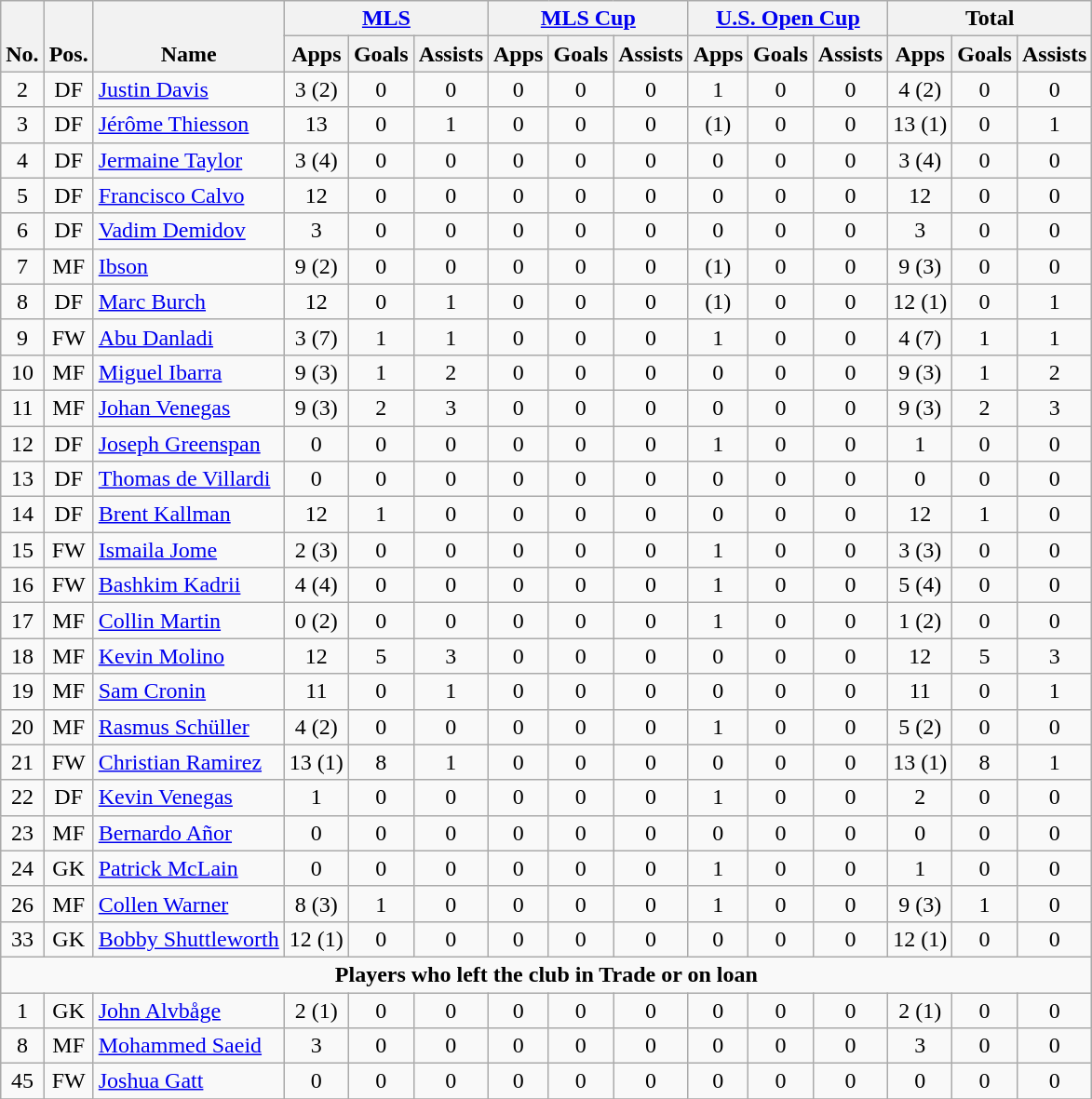<table class="wikitable" style="text-align:center">
<tr>
<th rowspan="2" style="vertical-align:bottom;">No.</th>
<th rowspan="2" style="vertical-align:bottom;">Pos.</th>
<th rowspan="2" style="vertical-align:bottom;">Name</th>
<th colspan="3" style="width:60px;"><a href='#'>MLS</a></th>
<th colspan="3" style="width:60px;"><a href='#'>MLS Cup</a></th>
<th colspan="3" style="width:60px;"><a href='#'>U.S. Open Cup</a></th>
<th colspan="3" style="width:60px;">Total</th>
</tr>
<tr>
<th>Apps</th>
<th>Goals</th>
<th>Assists</th>
<th>Apps</th>
<th>Goals</th>
<th>Assists</th>
<th>Apps</th>
<th>Goals</th>
<th>Assists</th>
<th>Apps</th>
<th>Goals</th>
<th>Assists</th>
</tr>
<tr>
<td>2</td>
<td>DF</td>
<td align="left"> <a href='#'>Justin Davis</a></td>
<td>3 (2)</td>
<td>0</td>
<td>0</td>
<td>0</td>
<td>0</td>
<td>0</td>
<td>1</td>
<td>0</td>
<td>0</td>
<td>4 (2)</td>
<td>0</td>
<td>0</td>
</tr>
<tr>
<td>3</td>
<td>DF</td>
<td align="left"> <a href='#'>Jérôme Thiesson</a></td>
<td>13</td>
<td>0</td>
<td>1</td>
<td>0</td>
<td>0</td>
<td>0</td>
<td>(1)</td>
<td>0</td>
<td>0</td>
<td>13 (1)</td>
<td>0</td>
<td>1</td>
</tr>
<tr>
<td>4</td>
<td>DF</td>
<td align="left"> <a href='#'>Jermaine Taylor</a></td>
<td>3 (4)</td>
<td>0</td>
<td>0</td>
<td>0</td>
<td>0</td>
<td>0</td>
<td>0</td>
<td>0</td>
<td>0</td>
<td>3 (4)</td>
<td>0</td>
<td>0</td>
</tr>
<tr>
<td>5</td>
<td>DF</td>
<td align="left"> <a href='#'>Francisco Calvo</a></td>
<td>12</td>
<td>0</td>
<td>0</td>
<td>0</td>
<td>0</td>
<td>0</td>
<td>0</td>
<td>0</td>
<td>0</td>
<td>12</td>
<td>0</td>
<td>0</td>
</tr>
<tr>
<td>6</td>
<td>DF</td>
<td align="left"> <a href='#'>Vadim Demidov</a></td>
<td>3</td>
<td>0</td>
<td>0</td>
<td>0</td>
<td>0</td>
<td>0</td>
<td>0</td>
<td>0</td>
<td>0</td>
<td>3</td>
<td>0</td>
<td>0</td>
</tr>
<tr>
<td>7</td>
<td>MF</td>
<td align="left"> <a href='#'>Ibson</a></td>
<td>9 (2)</td>
<td>0</td>
<td>0</td>
<td>0</td>
<td>0</td>
<td>0</td>
<td>(1)</td>
<td>0</td>
<td>0</td>
<td>9 (3)</td>
<td>0</td>
<td>0</td>
</tr>
<tr>
<td>8</td>
<td>DF</td>
<td align="left"> <a href='#'>Marc Burch</a></td>
<td>12</td>
<td>0</td>
<td>1</td>
<td>0</td>
<td>0</td>
<td>0</td>
<td>(1)</td>
<td>0</td>
<td>0</td>
<td>12 (1)</td>
<td>0</td>
<td>1</td>
</tr>
<tr>
<td>9</td>
<td>FW</td>
<td align="left"> <a href='#'>Abu Danladi</a></td>
<td>3 (7)</td>
<td>1</td>
<td>1</td>
<td>0</td>
<td>0</td>
<td>0</td>
<td>1</td>
<td>0</td>
<td>0</td>
<td>4 (7)</td>
<td>1</td>
<td>1</td>
</tr>
<tr>
<td>10</td>
<td>MF</td>
<td align="left"> <a href='#'>Miguel Ibarra</a></td>
<td>9 (3)</td>
<td>1</td>
<td>2</td>
<td>0</td>
<td>0</td>
<td>0</td>
<td>0</td>
<td>0</td>
<td>0</td>
<td>9 (3)</td>
<td>1</td>
<td>2</td>
</tr>
<tr>
<td>11</td>
<td>MF</td>
<td align="left"> <a href='#'>Johan Venegas</a></td>
<td>9 (3)</td>
<td>2</td>
<td>3</td>
<td>0</td>
<td>0</td>
<td>0</td>
<td>0</td>
<td>0</td>
<td>0</td>
<td>9 (3)</td>
<td>2</td>
<td>3</td>
</tr>
<tr>
<td>12</td>
<td>DF</td>
<td align="left"> <a href='#'>Joseph Greenspan</a></td>
<td>0</td>
<td>0</td>
<td>0</td>
<td>0</td>
<td>0</td>
<td>0</td>
<td>1</td>
<td>0</td>
<td>0</td>
<td>1</td>
<td>0</td>
<td>0</td>
</tr>
<tr>
<td>13</td>
<td>DF</td>
<td align="left"> <a href='#'>Thomas de Villardi</a></td>
<td>0</td>
<td>0</td>
<td>0</td>
<td>0</td>
<td>0</td>
<td>0</td>
<td>0</td>
<td>0</td>
<td>0</td>
<td>0</td>
<td>0</td>
<td>0</td>
</tr>
<tr>
<td>14</td>
<td>DF</td>
<td align="left"> <a href='#'>Brent Kallman</a></td>
<td>12</td>
<td>1</td>
<td>0</td>
<td>0</td>
<td>0</td>
<td>0</td>
<td>0</td>
<td>0</td>
<td>0</td>
<td>12</td>
<td>1</td>
<td>0</td>
</tr>
<tr>
<td>15</td>
<td>FW</td>
<td align="left"> <a href='#'>Ismaila Jome</a></td>
<td>2 (3)</td>
<td>0</td>
<td>0</td>
<td>0</td>
<td>0</td>
<td>0</td>
<td>1</td>
<td>0</td>
<td>0</td>
<td>3 (3)</td>
<td>0</td>
<td>0</td>
</tr>
<tr>
<td>16</td>
<td>FW</td>
<td align="left"> <a href='#'>Bashkim Kadrii</a></td>
<td>4 (4)</td>
<td>0</td>
<td>0</td>
<td>0</td>
<td>0</td>
<td>0</td>
<td>1</td>
<td>0</td>
<td>0</td>
<td>5 (4)</td>
<td>0</td>
<td>0</td>
</tr>
<tr>
<td>17</td>
<td>MF</td>
<td align="left"> <a href='#'>Collin Martin</a></td>
<td>0 (2)</td>
<td>0</td>
<td>0</td>
<td>0</td>
<td>0</td>
<td>0</td>
<td>1</td>
<td>0</td>
<td>0</td>
<td>1 (2)</td>
<td>0</td>
<td>0</td>
</tr>
<tr>
<td>18</td>
<td>MF</td>
<td align="left"> <a href='#'>Kevin Molino</a></td>
<td>12</td>
<td>5</td>
<td>3</td>
<td>0</td>
<td>0</td>
<td>0</td>
<td>0</td>
<td>0</td>
<td>0</td>
<td>12</td>
<td>5</td>
<td>3</td>
</tr>
<tr>
<td>19</td>
<td>MF</td>
<td align="left"> <a href='#'>Sam Cronin</a></td>
<td>11</td>
<td>0</td>
<td>1</td>
<td>0</td>
<td>0</td>
<td>0</td>
<td>0</td>
<td>0</td>
<td>0</td>
<td>11</td>
<td>0</td>
<td>1</td>
</tr>
<tr>
<td>20</td>
<td>MF</td>
<td align="left"> <a href='#'>Rasmus Schüller</a></td>
<td>4 (2)</td>
<td>0</td>
<td>0</td>
<td>0</td>
<td>0</td>
<td>0</td>
<td>1</td>
<td>0</td>
<td>0</td>
<td>5 (2)</td>
<td>0</td>
<td>0</td>
</tr>
<tr>
<td>21</td>
<td>FW</td>
<td align="left"> <a href='#'>Christian Ramirez</a></td>
<td>13 (1)</td>
<td>8</td>
<td>1</td>
<td>0</td>
<td>0</td>
<td>0</td>
<td>0</td>
<td>0</td>
<td>0</td>
<td>13 (1)</td>
<td>8</td>
<td>1</td>
</tr>
<tr>
<td>22</td>
<td>DF</td>
<td align="left"> <a href='#'>Kevin Venegas</a></td>
<td>1</td>
<td>0</td>
<td>0</td>
<td>0</td>
<td>0</td>
<td>0</td>
<td>1</td>
<td>0</td>
<td>0</td>
<td>2</td>
<td>0</td>
<td>0</td>
</tr>
<tr>
<td>23</td>
<td>MF</td>
<td align="left"> <a href='#'>Bernardo Añor</a></td>
<td>0</td>
<td>0</td>
<td>0</td>
<td>0</td>
<td>0</td>
<td>0</td>
<td>0</td>
<td>0</td>
<td>0</td>
<td>0</td>
<td>0</td>
<td>0</td>
</tr>
<tr>
<td>24</td>
<td>GK</td>
<td align="left"> <a href='#'>Patrick McLain</a></td>
<td>0</td>
<td>0</td>
<td>0</td>
<td>0</td>
<td>0</td>
<td>0</td>
<td>1</td>
<td>0</td>
<td>0</td>
<td>1</td>
<td>0</td>
<td>0</td>
</tr>
<tr>
<td>26</td>
<td>MF</td>
<td align="left"> <a href='#'>Collen Warner</a></td>
<td>8 (3)</td>
<td>1</td>
<td>0</td>
<td>0</td>
<td>0</td>
<td>0</td>
<td>1</td>
<td>0</td>
<td>0</td>
<td>9 (3)</td>
<td>1</td>
<td>0</td>
</tr>
<tr>
<td>33</td>
<td>GK</td>
<td align="left"> <a href='#'>Bobby Shuttleworth</a></td>
<td>12 (1)</td>
<td>0</td>
<td>0</td>
<td>0</td>
<td>0</td>
<td>0</td>
<td>0</td>
<td>0</td>
<td>0</td>
<td>12 (1)</td>
<td>0</td>
<td>0</td>
</tr>
<tr>
<td colspan="17"><strong>Players who left the club in Trade or on loan</strong></td>
</tr>
<tr>
<td>1</td>
<td>GK</td>
<td align="left"> <a href='#'>John Alvbåge</a></td>
<td>2 (1)</td>
<td>0</td>
<td>0</td>
<td>0</td>
<td>0</td>
<td>0</td>
<td>0</td>
<td>0</td>
<td>0</td>
<td>2 (1)</td>
<td>0</td>
<td>0</td>
</tr>
<tr>
<td>8</td>
<td>MF</td>
<td align="left"> <a href='#'>Mohammed Saeid</a></td>
<td>3</td>
<td>0</td>
<td>0</td>
<td>0</td>
<td>0</td>
<td>0</td>
<td>0</td>
<td>0</td>
<td>0</td>
<td>3</td>
<td>0</td>
<td>0</td>
</tr>
<tr>
<td>45</td>
<td>FW</td>
<td align="left"> <a href='#'>Joshua Gatt</a></td>
<td>0</td>
<td>0</td>
<td>0</td>
<td>0</td>
<td>0</td>
<td>0</td>
<td>0</td>
<td>0</td>
<td>0</td>
<td>0</td>
<td>0</td>
<td>0</td>
</tr>
<tr>
</tr>
</table>
